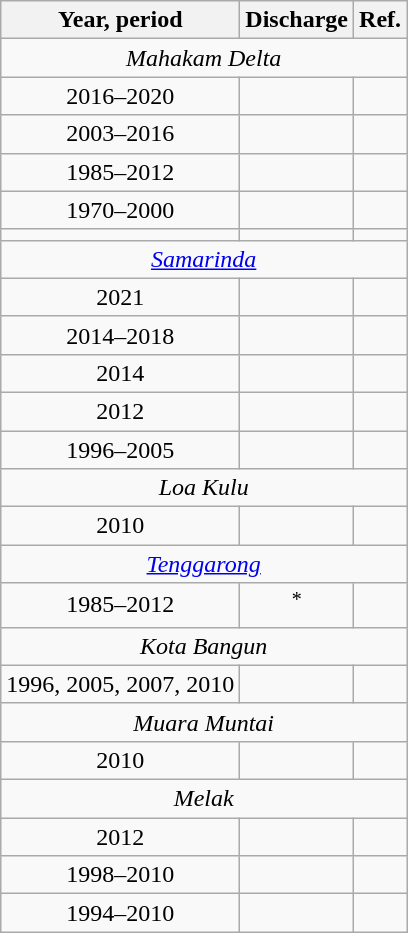<table class="wikitable" style="text-align:center;">
<tr>
<th>Year, period</th>
<th>Discharge</th>
<th>Ref.</th>
</tr>
<tr>
<td colspan="3"><em>Mahakam Delta</em><br></td>
</tr>
<tr>
<td>2016–2020</td>
<td></td>
<td></td>
</tr>
<tr>
<td>2003–2016</td>
<td></td>
<td></td>
</tr>
<tr>
<td>1985–2012</td>
<td></td>
<td></td>
</tr>
<tr>
<td>1970–2000</td>
<td></td>
<td></td>
</tr>
<tr>
<td></td>
<td></td>
<td></td>
</tr>
<tr>
<td colspan="3"><em><a href='#'>Samarinda</a></em><br></td>
</tr>
<tr>
<td>2021</td>
<td></td>
<td></td>
</tr>
<tr>
<td>2014–2018</td>
<td></td>
<td></td>
</tr>
<tr>
<td>2014</td>
<td></td>
<td></td>
</tr>
<tr>
<td>2012</td>
<td></td>
<td></td>
</tr>
<tr>
<td>1996–2005</td>
<td></td>
<td></td>
</tr>
<tr>
<td colspan="3"><em>Loa Kulu</em><br></td>
</tr>
<tr>
<td>2010</td>
<td></td>
<td></td>
</tr>
<tr>
<td colspan="3"><em><a href='#'>Tenggarong</a></em><br></td>
</tr>
<tr>
<td>1985–2012</td>
<td><sup>*</sup></td>
<td></td>
</tr>
<tr>
<td colspan="3"><em>Kota Bangun</em><br></td>
</tr>
<tr>
<td>1996, 2005, 2007, 2010</td>
<td></td>
<td></td>
</tr>
<tr>
<td colspan="3"><em>Muara Muntai</em><br></td>
</tr>
<tr>
<td>2010</td>
<td></td>
<td></td>
</tr>
<tr>
<td colspan="3"><em>Melak</em><br></td>
</tr>
<tr>
<td>2012</td>
<td></td>
<td></td>
</tr>
<tr>
<td>1998–2010</td>
<td></td>
<td></td>
</tr>
<tr>
<td>1994–2010</td>
<td></td>
<td></td>
</tr>
</table>
